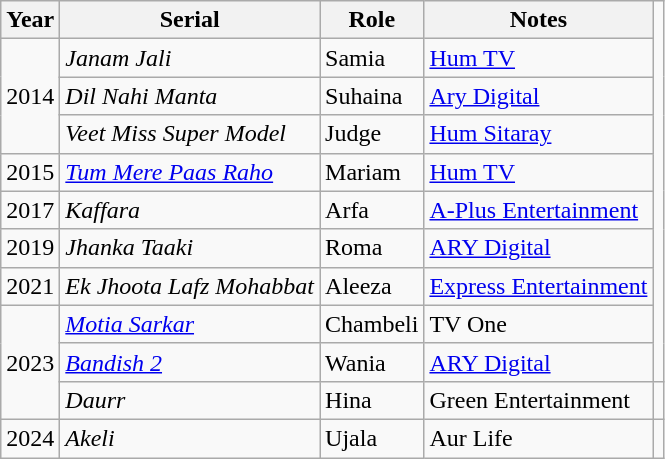<table class="wikitable">
<tr>
<th>Year</th>
<th>Serial</th>
<th>Role</th>
<th>Notes</th>
</tr>
<tr>
<td rowspan="3">2014</td>
<td><em>Janam Jali</em></td>
<td>Samia</td>
<td><a href='#'>Hum TV</a></td>
</tr>
<tr>
<td><em>Dil Nahi Manta</em></td>
<td>Suhaina</td>
<td><a href='#'>Ary Digital</a></td>
</tr>
<tr>
<td><em>Veet Miss Super Model</em></td>
<td>Judge</td>
<td><a href='#'>Hum Sitaray</a></td>
</tr>
<tr>
<td>2015</td>
<td><em><a href='#'>Tum Mere Paas Raho</a></em></td>
<td>Mariam</td>
<td><a href='#'>Hum TV</a></td>
</tr>
<tr>
<td>2017</td>
<td><em>Kaffara</em></td>
<td>Arfa</td>
<td><a href='#'>A-Plus Entertainment</a></td>
</tr>
<tr>
<td>2019</td>
<td><em>Jhanka Taaki</em></td>
<td>Roma</td>
<td><a href='#'>ARY Digital</a></td>
</tr>
<tr>
<td>2021</td>
<td><em>Ek Jhoota Lafz Mohabbat</em></td>
<td>Aleeza</td>
<td><a href='#'>Express Entertainment</a></td>
</tr>
<tr>
<td rowspan=3>2023</td>
<td><em><a href='#'>Motia Sarkar</a></em></td>
<td>Chambeli</td>
<td>TV One</td>
</tr>
<tr>
<td><em><a href='#'>Bandish 2</a></em></td>
<td>Wania</td>
<td><a href='#'>ARY Digital</a></td>
</tr>
<tr>
<td><em>Daurr</em></td>
<td>Hina</td>
<td>Green Entertainment</td>
<td></td>
</tr>
<tr>
<td>2024</td>
<td><em>Akeli </em></td>
<td>Ujala</td>
<td>Aur Life</td>
</tr>
</table>
